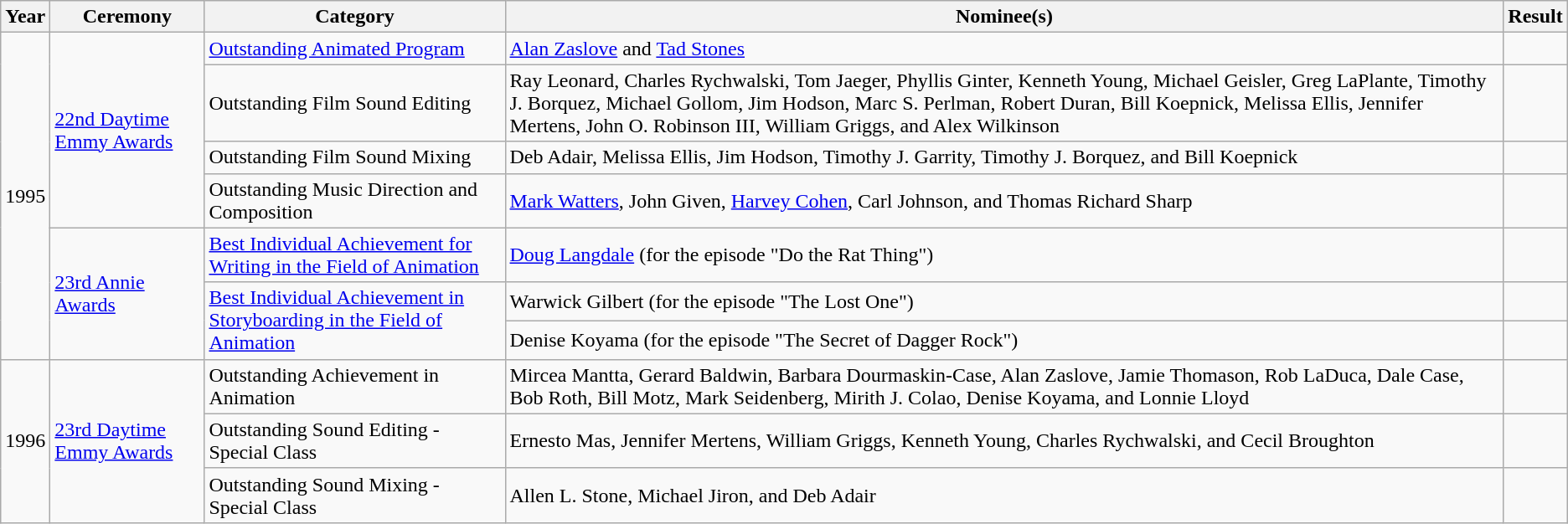<table class="wikitable sortable">
<tr>
<th>Year</th>
<th>Ceremony</th>
<th>Category</th>
<th>Nominee(s)</th>
<th>Result</th>
</tr>
<tr>
<td rowspan="7">1995</td>
<td rowspan="4"><a href='#'>22nd Daytime Emmy Awards</a></td>
<td><a href='#'>Outstanding Animated Program</a></td>
<td><a href='#'>Alan Zaslove</a> and <a href='#'>Tad Stones</a></td>
<td></td>
</tr>
<tr>
<td>Outstanding Film Sound Editing</td>
<td>Ray Leonard, Charles Rychwalski, Tom Jaeger, Phyllis Ginter, Kenneth Young, Michael Geisler, Greg LaPlante, Timothy J. Borquez, Michael Gollom, Jim Hodson, Marc S. Perlman, Robert Duran, Bill Koepnick, Melissa Ellis, Jennifer Mertens, John O. Robinson III, William Griggs, and Alex Wilkinson</td>
<td></td>
</tr>
<tr>
<td>Outstanding Film Sound Mixing</td>
<td>Deb Adair, Melissa Ellis, Jim Hodson, Timothy J. Garrity, Timothy J. Borquez, and Bill Koepnick</td>
<td></td>
</tr>
<tr>
<td>Outstanding Music Direction and Composition</td>
<td><a href='#'>Mark Watters</a>, John Given, <a href='#'>Harvey Cohen</a>, Carl Johnson, and Thomas Richard Sharp</td>
<td></td>
</tr>
<tr>
<td rowspan="3"><a href='#'>23rd Annie Awards</a></td>
<td><a href='#'>Best Individual Achievement for Writing in the Field of Animation</a></td>
<td><a href='#'>Doug Langdale</a> (for the episode "Do the Rat Thing")</td>
<td></td>
</tr>
<tr>
<td rowspan="2"><a href='#'>Best Individual Achievement in Storyboarding in the Field of Animation</a></td>
<td>Warwick Gilbert (for the episode "The Lost One")</td>
<td></td>
</tr>
<tr>
<td>Denise Koyama (for the episode "The Secret of Dagger Rock")</td>
<td></td>
</tr>
<tr>
<td rowspan="3">1996</td>
<td rowspan="3"><a href='#'>23rd Daytime Emmy Awards</a></td>
<td>Outstanding Achievement in Animation</td>
<td>Mircea Mantta, Gerard Baldwin, Barbara Dourmaskin-Case, Alan Zaslove, Jamie Thomason, Rob LaDuca, Dale Case, Bob Roth, Bill Motz, Mark Seidenberg, Mirith J. Colao, Denise Koyama, and Lonnie Lloyd</td>
<td></td>
</tr>
<tr>
<td>Outstanding Sound Editing - Special Class</td>
<td>Ernesto Mas, Jennifer Mertens, William Griggs, Kenneth Young, Charles Rychwalski, and Cecil Broughton</td>
<td></td>
</tr>
<tr>
<td>Outstanding Sound Mixing - Special Class</td>
<td>Allen L. Stone, Michael Jiron, and Deb Adair</td>
<td></td>
</tr>
</table>
